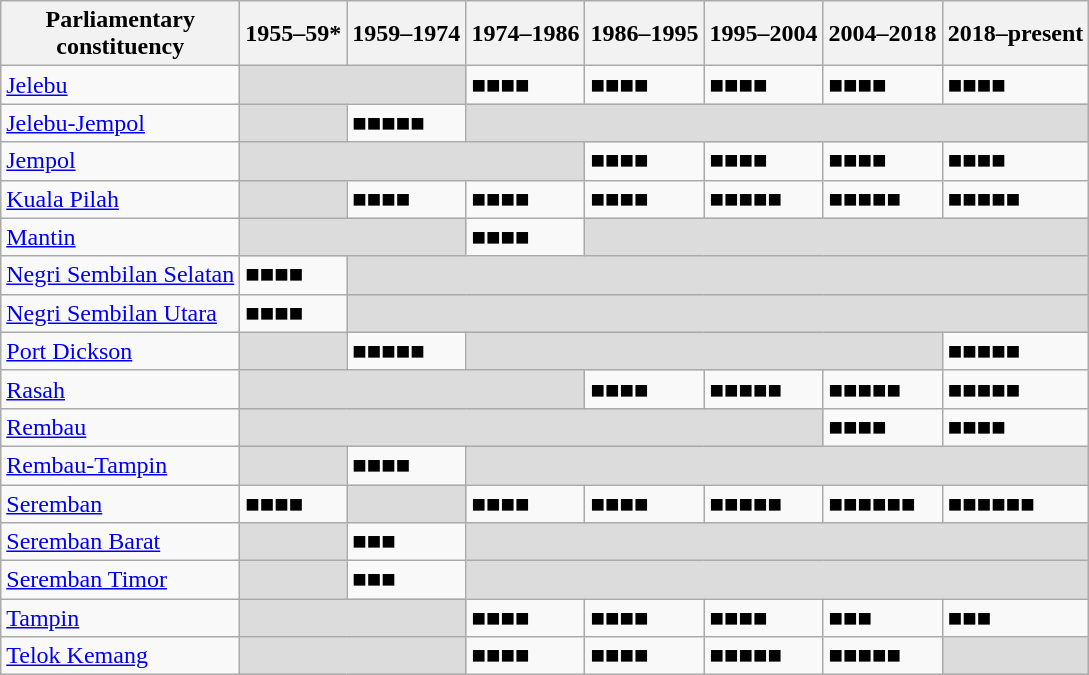<table class=wikitable>
<tr>
<th>Parliamentary<br>constituency</th>
<th>1955–59*</th>
<th>1959–1974</th>
<th>1974–1986</th>
<th>1986–1995</th>
<th>1995–2004</th>
<th>2004–2018</th>
<th>2018–present</th>
</tr>
<tr>
<td><a href='#'>Jelebu</a></td>
<td colspan="2" bgcolor="dcdcdc"></td>
<td>■■■■</td>
<td>■■■■</td>
<td>■■■■</td>
<td>■■■■</td>
<td>■■■■</td>
</tr>
<tr>
<td><a href='#'>Jelebu-Jempol</a></td>
<td bgcolor="dcdcdc"></td>
<td>■■■■■</td>
<td colspan=5 bgcolor=dcdcdc></td>
</tr>
<tr>
<td><a href='#'>Jempol</a></td>
<td colspan="3" bgcolor="dcdcdc"></td>
<td>■■■■</td>
<td>■■■■</td>
<td>■■■■</td>
<td>■■■■</td>
</tr>
<tr>
<td><a href='#'>Kuala Pilah</a></td>
<td bgcolor="dcdcdc"></td>
<td>■■■■</td>
<td>■■■■</td>
<td>■■■■</td>
<td>■■■■■</td>
<td>■■■■■</td>
<td>■■■■■</td>
</tr>
<tr>
<td><a href='#'>Mantin</a></td>
<td colspan="2" bgcolor="dcdcdc"></td>
<td>■■■■</td>
<td colspan=4 bgcolor=dcdcdc></td>
</tr>
<tr>
<td><a href='#'>Negri Sembilan Selatan</a></td>
<td>■■■■</td>
<td colspan=6 bgcolor=dcdcdc></td>
</tr>
<tr>
<td><a href='#'>Negri Sembilan Utara</a></td>
<td>■■■■</td>
<td colspan=6 bgcolor=dcdcdc></td>
</tr>
<tr>
<td><a href='#'>Port Dickson</a></td>
<td bgcolor="dcdcdc"></td>
<td>■■■■■</td>
<td colspan=4 bgcolor=dcdcdc></td>
<td>■■■■■</td>
</tr>
<tr>
<td><a href='#'>Rasah</a></td>
<td colspan="3" bgcolor="dcdcdc"></td>
<td>■■■■</td>
<td>■■■■■</td>
<td>■■■■■</td>
<td>■■■■■</td>
</tr>
<tr>
<td><a href='#'>Rembau</a></td>
<td colspan="5" bgcolor="dcdcdc"></td>
<td>■■■■</td>
<td>■■■■</td>
</tr>
<tr>
<td><a href='#'>Rembau-Tampin</a></td>
<td bgcolor="dcdcdc"></td>
<td>■■■■</td>
<td colspan=5 bgcolor=dcdcdc></td>
</tr>
<tr>
<td><a href='#'>Seremban</a></td>
<td>■■■■</td>
<td bgcolor=dcdcdc></td>
<td>■■■■</td>
<td>■■■■</td>
<td>■■■■■</td>
<td>■■■■■■</td>
<td>■■■■■■</td>
</tr>
<tr>
<td><a href='#'>Seremban Barat</a></td>
<td bgcolor="dcdcdc"></td>
<td>■■■</td>
<td colspan=5 bgcolor=dcdcdc></td>
</tr>
<tr>
<td><a href='#'>Seremban Timor</a></td>
<td bgcolor="dcdcdc"></td>
<td>■■■</td>
<td colspan=5 bgcolor=dcdcdc></td>
</tr>
<tr>
<td><a href='#'>Tampin</a></td>
<td colspan="2" bgcolor="dcdcdc"></td>
<td>■■■■</td>
<td>■■■■</td>
<td>■■■■</td>
<td>■■■</td>
<td>■■■</td>
</tr>
<tr>
<td><a href='#'>Telok Kemang</a></td>
<td colspan="2" bgcolor="dcdcdc"></td>
<td>■■■■</td>
<td>■■■■</td>
<td>■■■■■</td>
<td>■■■■■</td>
<td bgcolor=dcdcdc></td>
</tr>
</table>
